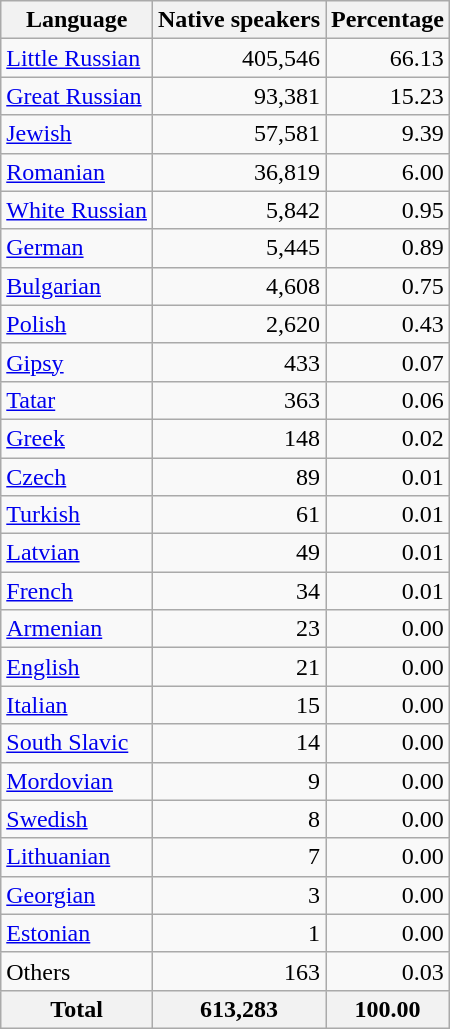<table class="wikitable sortable">
<tr>
<th>Language</th>
<th>Native speakers</th>
<th>Percentage</th>
</tr>
<tr>
<td><a href='#'>Little Russian</a></td>
<td align="right">405,546</td>
<td align="right">66.13</td>
</tr>
<tr>
<td><a href='#'>Great Russian</a></td>
<td align="right">93,381</td>
<td align="right">15.23</td>
</tr>
<tr>
<td><a href='#'>Jewish</a></td>
<td align="right">57,581</td>
<td align="right">9.39</td>
</tr>
<tr>
<td><a href='#'>Romanian</a></td>
<td align="right">36,819</td>
<td align="right">6.00</td>
</tr>
<tr>
<td><a href='#'>White Russian</a></td>
<td align="right">5,842</td>
<td align="right">0.95</td>
</tr>
<tr>
<td><a href='#'>German</a></td>
<td align="right">5,445</td>
<td align="right">0.89</td>
</tr>
<tr>
<td><a href='#'>Bulgarian</a></td>
<td align="right">4,608</td>
<td align="right">0.75</td>
</tr>
<tr>
<td><a href='#'>Polish</a></td>
<td align="right">2,620</td>
<td align="right">0.43</td>
</tr>
<tr>
<td><a href='#'>Gipsy</a></td>
<td align="right">433</td>
<td align="right">0.07</td>
</tr>
<tr>
<td><a href='#'>Tatar</a></td>
<td align="right">363</td>
<td align="right">0.06</td>
</tr>
<tr>
<td><a href='#'>Greek</a></td>
<td align="right">148</td>
<td align="right">0.02</td>
</tr>
<tr>
<td><a href='#'>Czech</a></td>
<td align="right">89</td>
<td align="right">0.01</td>
</tr>
<tr>
<td><a href='#'>Turkish</a></td>
<td align="right">61</td>
<td align="right">0.01</td>
</tr>
<tr>
<td><a href='#'>Latvian</a></td>
<td align="right">49</td>
<td align="right">0.01</td>
</tr>
<tr>
<td><a href='#'>French</a></td>
<td align="right">34</td>
<td align="right">0.01</td>
</tr>
<tr>
<td><a href='#'>Armenian</a></td>
<td align="right">23</td>
<td align="right">0.00</td>
</tr>
<tr>
<td><a href='#'>English</a></td>
<td align="right">21</td>
<td align="right">0.00</td>
</tr>
<tr>
<td><a href='#'>Italian</a></td>
<td align="right">15</td>
<td align="right">0.00</td>
</tr>
<tr>
<td><a href='#'>South Slavic</a></td>
<td align="right">14</td>
<td align="right">0.00</td>
</tr>
<tr>
<td><a href='#'>Mordovian</a></td>
<td align="right">9</td>
<td align="right">0.00</td>
</tr>
<tr>
<td><a href='#'>Swedish</a></td>
<td align="right">8</td>
<td align="right">0.00</td>
</tr>
<tr>
<td><a href='#'>Lithuanian</a></td>
<td align="right">7</td>
<td align="right">0.00</td>
</tr>
<tr>
<td><a href='#'>Georgian</a></td>
<td align="right">3</td>
<td align="right">0.00</td>
</tr>
<tr>
<td><a href='#'>Estonian</a></td>
<td align="right">1</td>
<td align="right">0.00</td>
</tr>
<tr>
<td>Others</td>
<td align="right">163</td>
<td align="right">0.03</td>
</tr>
<tr>
<th>Total</th>
<th>613,283</th>
<th>100.00</th>
</tr>
</table>
